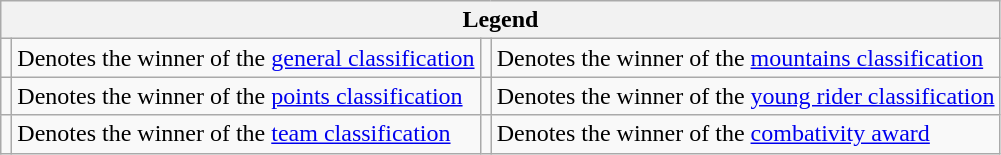<table class="wikitable">
<tr>
<th colspan="4">Legend</th>
</tr>
<tr>
<td></td>
<td>Denotes the winner of the <a href='#'>general classification</a></td>
<td></td>
<td>Denotes the winner of the <a href='#'>mountains classification</a></td>
</tr>
<tr>
<td></td>
<td>Denotes the winner of the <a href='#'>points classification</a></td>
<td></td>
<td>Denotes the winner of the <a href='#'>young rider classification</a></td>
</tr>
<tr>
<td></td>
<td>Denotes the winner of the <a href='#'>team classification</a></td>
<td></td>
<td>Denotes the winner of the <a href='#'>combativity award</a></td>
</tr>
</table>
